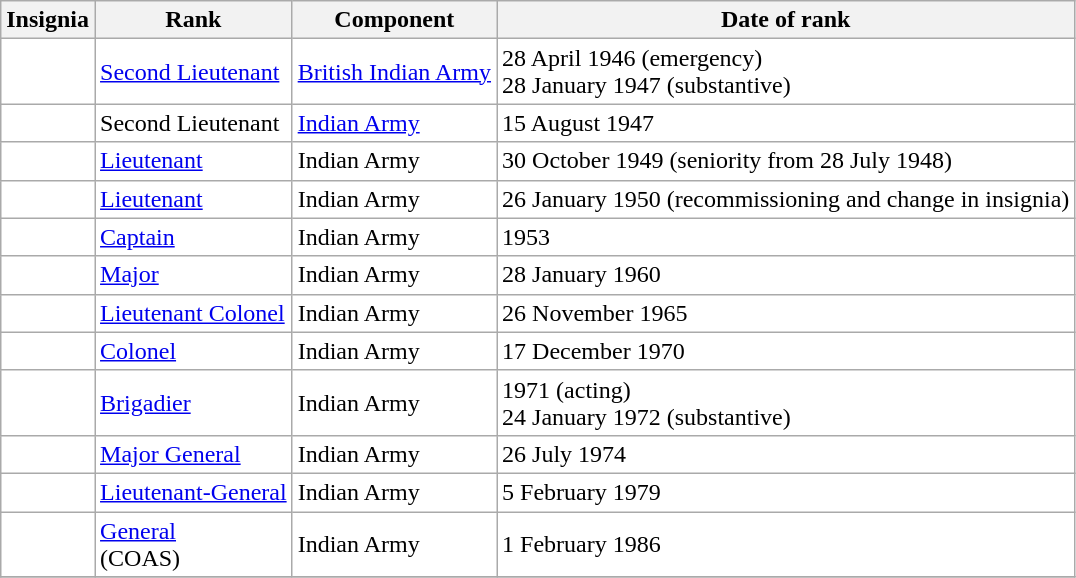<table class="wikitable" style="background:white">
<tr>
<th>Insignia</th>
<th>Rank</th>
<th>Component</th>
<th>Date of rank</th>
</tr>
<tr>
<td align="center"></td>
<td><a href='#'>Second Lieutenant</a></td>
<td><a href='#'>British Indian Army</a></td>
<td>28 April 1946 (emergency)<br>28 January 1947 (substantive)</td>
</tr>
<tr>
<td align="center"></td>
<td>Second Lieutenant</td>
<td><a href='#'>Indian Army</a></td>
<td>15 August 1947</td>
</tr>
<tr>
<td align="center"></td>
<td><a href='#'>Lieutenant</a></td>
<td>Indian Army</td>
<td>30 October 1949 (seniority from 28 July 1948)</td>
</tr>
<tr>
<td align="center"></td>
<td><a href='#'>Lieutenant</a></td>
<td>Indian Army</td>
<td>26 January 1950 (recommissioning and change in insignia)</td>
</tr>
<tr>
<td align="center"></td>
<td><a href='#'>Captain</a></td>
<td>Indian Army</td>
<td>1953</td>
</tr>
<tr>
<td align="center"></td>
<td><a href='#'>Major</a></td>
<td>Indian Army</td>
<td>28 January 1960</td>
</tr>
<tr>
<td align="center"></td>
<td><a href='#'>Lieutenant Colonel</a></td>
<td>Indian Army</td>
<td>26 November 1965</td>
</tr>
<tr>
<td align="center"></td>
<td><a href='#'>Colonel</a></td>
<td>Indian Army</td>
<td>17 December 1970</td>
</tr>
<tr>
<td align="center"></td>
<td><a href='#'>Brigadier</a></td>
<td>Indian Army</td>
<td>1971 (acting)<br>24 January 1972 (substantive)</td>
</tr>
<tr>
<td align="center"></td>
<td><a href='#'>Major General</a></td>
<td>Indian Army</td>
<td>26 July 1974</td>
</tr>
<tr>
<td align="center"></td>
<td><a href='#'>Lieutenant-General</a></td>
<td>Indian Army</td>
<td>5 February 1979</td>
</tr>
<tr>
<td align="center"></td>
<td><a href='#'>General</a><br>(COAS)</td>
<td>Indian Army</td>
<td>1 February 1986</td>
</tr>
<tr>
</tr>
</table>
